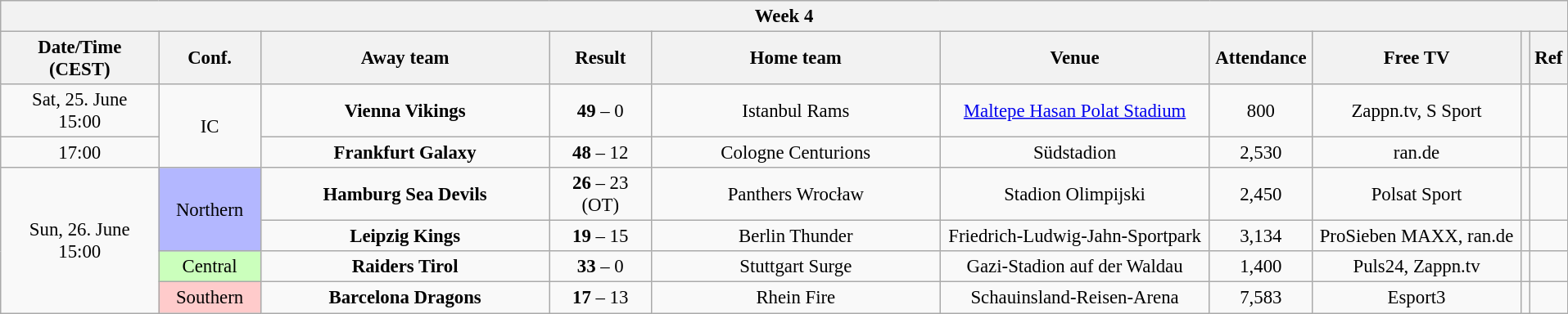<table class="mw-collapsible wikitable" style="font-size:95%; text-align:center; width:84em">
<tr>
<th colspan="10">Week 4</th>
</tr>
<tr>
<th style="width:8em;">Date/Time (CEST)</th>
<th style="width:5em;">Conf.</th>
<th style="width:15em;">Away team</th>
<th style="width:5em;">Result</th>
<th style="width:15em;">Home team</th>
<th>Venue</th>
<th>Attendance</th>
<th>Free TV</th>
<th></th>
<th>Ref</th>
</tr>
<tr>
<td>Sat, 25. June<br>15:00</td>
<td rowspan="2">IC</td>
<td><strong>Vienna Vikings</strong></td>
<td><strong>49</strong> – 0</td>
<td>Istanbul Rams</td>
<td><a href='#'>Maltepe Hasan Polat Stadium</a></td>
<td>800</td>
<td>Zappn.tv, S Sport</td>
<td></td>
<td></td>
</tr>
<tr>
<td>17:00</td>
<td><strong>Frankfurt Galaxy</strong></td>
<td><strong>48</strong> – 12</td>
<td>Cologne Centurions</td>
<td>Südstadion</td>
<td>2,530</td>
<td>ran.de</td>
<td></td>
<td></td>
</tr>
<tr>
<td rowspan="4">Sun, 26. June<br>15:00</td>
<td rowspan="2" style="background:#B3B7FF">Northern</td>
<td><strong>Hamburg Sea Devils</strong></td>
<td><strong>26</strong> – 23 (OT)</td>
<td>Panthers Wrocław</td>
<td>Stadion Olimpijski</td>
<td>2,450</td>
<td>Polsat Sport</td>
<td></td>
<td></td>
</tr>
<tr>
<td><strong>Leipzig Kings</strong></td>
<td><strong>19</strong> – 15</td>
<td>Berlin Thunder</td>
<td>Friedrich-Ludwig-Jahn-Sportpark</td>
<td>3,134</td>
<td>ProSieben MAXX, ran.de</td>
<td></td>
<td></td>
</tr>
<tr>
<td style="background:#CBFFBC">Central</td>
<td><strong>Raiders Tirol</strong></td>
<td><strong>33</strong> – 0</td>
<td>Stuttgart Surge</td>
<td>Gazi-Stadion auf der Waldau</td>
<td>1,400</td>
<td>Puls24, Zappn.tv</td>
<td></td>
<td></td>
</tr>
<tr>
<td style="background:#FFCBCB">Southern</td>
<td><strong>Barcelona Dragons</strong></td>
<td><strong>17</strong> – 13</td>
<td>Rhein Fire</td>
<td>Schauinsland-Reisen-Arena</td>
<td>7,583</td>
<td>Esport3</td>
<td></td>
<td></td>
</tr>
</table>
